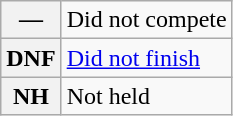<table class="wikitable">
<tr>
<th scope="row">—</th>
<td>Did not compete</td>
</tr>
<tr>
<th scope="row">DNF</th>
<td><a href='#'>Did not finish</a></td>
</tr>
<tr>
<th scope="row">NH</th>
<td>Not held</td>
</tr>
</table>
